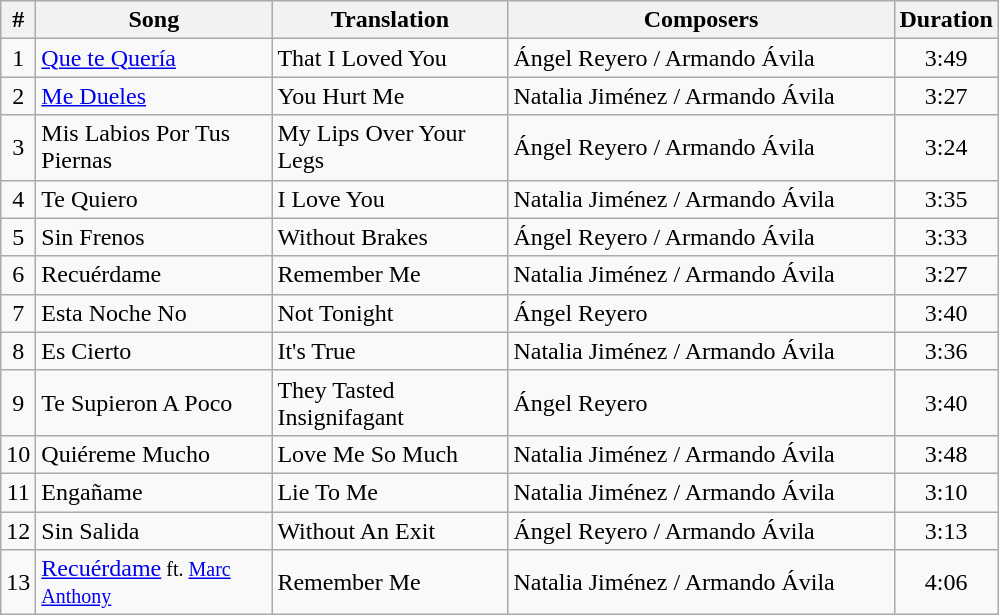<table class="wikitable">
<tr style="background:#ebf5ff;">
<th style="text-align:center;">#</th>
<th style="width:150px; text-align:center;">Song</th>
<th style="width:150px; text-align:center;">Translation</th>
<th style="width:250px; text-align:center;">Composers</th>
<th style="text-align:center;">Duration</th>
</tr>
<tr>
<td style="text-align:center;">1</td>
<td align="left"><a href='#'>Que te Quería</a></td>
<td align="left">That I Loved You</td>
<td align="left">Ángel Reyero / Armando Ávila</td>
<td style="text-align:center;">3:49</td>
</tr>
<tr>
<td style="text-align:center;">2</td>
<td align="left"><a href='#'>Me Dueles</a></td>
<td align="left">You Hurt Me</td>
<td align="left">Natalia Jiménez / Armando Ávila</td>
<td style="text-align:center;">3:27</td>
</tr>
<tr>
<td style="text-align:center;">3</td>
<td align="left">Mis Labios Por Tus Piernas</td>
<td align="left">My Lips Over Your Legs</td>
<td align="left">Ángel Reyero / Armando Ávila</td>
<td style="text-align:center;">3:24</td>
</tr>
<tr>
<td style="text-align:center;">4</td>
<td align="left">Te Quiero</td>
<td align="left">I Love You</td>
<td align="left">Natalia Jiménez / Armando Ávila</td>
<td style="text-align:center;">3:35</td>
</tr>
<tr>
<td style="text-align:center;">5</td>
<td align="left">Sin Frenos</td>
<td align="left">Without Brakes</td>
<td align="left">Ángel Reyero / Armando Ávila</td>
<td style="text-align:center;">3:33</td>
</tr>
<tr>
<td style="text-align:center;">6</td>
<td align="left">Recuérdame</td>
<td align="left">Remember Me</td>
<td align="left">Natalia Jiménez / Armando Ávila</td>
<td style="text-align:center;">3:27</td>
</tr>
<tr>
<td style="text-align:center;">7</td>
<td align="left">Esta Noche No</td>
<td align="left">Not Tonight</td>
<td align="left">Ángel Reyero</td>
<td style="text-align:center;">3:40</td>
</tr>
<tr>
<td style="text-align:center;">8</td>
<td align="left">Es Cierto</td>
<td align="left">It's True</td>
<td align="left">Natalia Jiménez / Armando Ávila</td>
<td style="text-align:center;">3:36</td>
</tr>
<tr>
<td style="text-align:center;">9</td>
<td align="left">Te Supieron A Poco</td>
<td align="left">They Tasted Insignifagant</td>
<td align="left">Ángel Reyero</td>
<td style="text-align:center;">3:40</td>
</tr>
<tr>
<td style="text-align:center;">10</td>
<td align="left">Quiéreme Mucho</td>
<td align="left">Love Me So Much</td>
<td align="left">Natalia Jiménez / Armando Ávila</td>
<td style="text-align:center;">3:48</td>
</tr>
<tr>
<td style="text-align:center;">11</td>
<td align="left">Engañame</td>
<td align="left">Lie To Me</td>
<td align="left">Natalia Jiménez / Armando Ávila</td>
<td style="text-align:center;">3:10</td>
</tr>
<tr>
<td style="text-align:center;">12</td>
<td align="left">Sin Salida</td>
<td align="left">Without An Exit</td>
<td align="left">Ángel Reyero / Armando Ávila</td>
<td style="text-align:center;">3:13</td>
</tr>
<tr>
<td style="text-align:center;">13</td>
<td align="left"><a href='#'>Recuérdame</a><small> ft. <a href='#'>Marc Anthony</a></small></td>
<td align="left">Remember Me</td>
<td align="left">Natalia Jiménez / Armando Ávila</td>
<td style="text-align:center;">4:06</td>
</tr>
</table>
